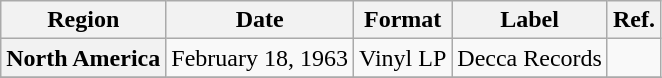<table class="wikitable plainrowheaders">
<tr>
<th scope="col">Region</th>
<th scope="col">Date</th>
<th scope="col">Format</th>
<th scope="col">Label</th>
<th scope="col">Ref.</th>
</tr>
<tr>
<th scope="row">North America</th>
<td>February 18, 1963</td>
<td>Vinyl LP</td>
<td>Decca Records</td>
<td></td>
</tr>
<tr>
</tr>
</table>
